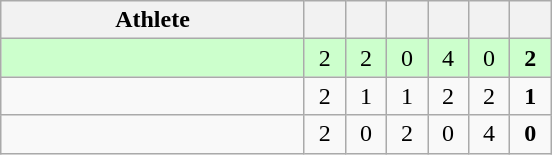<table class=wikitable style="text-align:center">
<tr>
<th width=195>Athlete</th>
<th width=20></th>
<th width=20></th>
<th width=20></th>
<th width=20></th>
<th width=20></th>
<th width=20></th>
</tr>
<tr bgcolor=ccffcc>
<td style="text-align:left"></td>
<td>2</td>
<td>2</td>
<td>0</td>
<td>4</td>
<td>0</td>
<td><strong>2</strong></td>
</tr>
<tr>
<td style="text-align:left"></td>
<td>2</td>
<td>1</td>
<td>1</td>
<td>2</td>
<td>2</td>
<td><strong>1</strong></td>
</tr>
<tr>
<td style="text-align:left"></td>
<td>2</td>
<td>0</td>
<td>2</td>
<td>0</td>
<td>4</td>
<td><strong>0</strong></td>
</tr>
</table>
